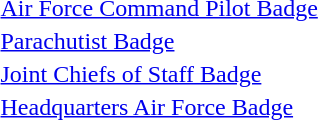<table>
<tr>
<td></td>
<td><a href='#'>Air Force Command Pilot Badge</a></td>
</tr>
<tr>
<td></td>
<td><a href='#'>Parachutist Badge</a></td>
</tr>
<tr>
<td></td>
<td><a href='#'>Joint Chiefs of Staff Badge</a></td>
</tr>
<tr>
<td></td>
<td><a href='#'>Headquarters Air Force Badge</a></td>
</tr>
</table>
